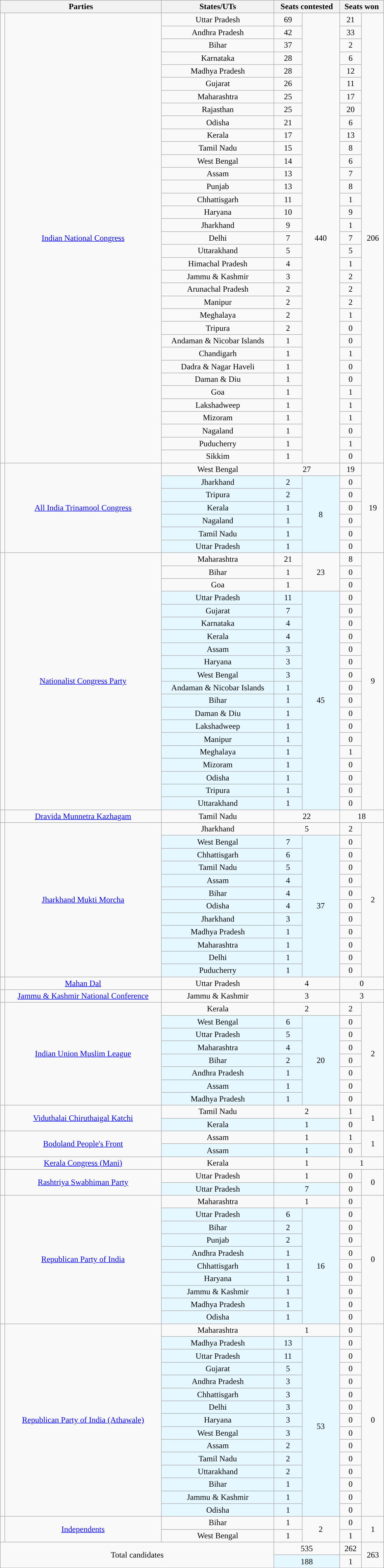<table class="wikitable sortable sticky-header" style="text-align:center; "width = 60%";>
<tr>
<th colspan="2"><strong>Parties</strong></th>
<th>States/UTs</th>
<th colspan="2">Seats contested</th>
<th colspan="2">Seats won</th>
</tr>
<tr>
<td rowspan="35"></td>
<td rowspan="35"><a href='#'>Indian National Congress</a></td>
<td>Uttar Pradesh</td>
<td>69</td>
<td rowspan="35">440</td>
<td>21</td>
<td rowspan="35">206</td>
</tr>
<tr>
<td>Andhra Pradesh</td>
<td>42</td>
<td>33</td>
</tr>
<tr>
<td>Bihar</td>
<td>37</td>
<td>2</td>
</tr>
<tr>
<td>Karnataka</td>
<td>28</td>
<td>6</td>
</tr>
<tr>
<td>Madhya Pradesh</td>
<td>28</td>
<td>12</td>
</tr>
<tr>
<td>Gujarat</td>
<td>26</td>
<td>11</td>
</tr>
<tr>
<td>Maharashtra</td>
<td>25</td>
<td>17</td>
</tr>
<tr>
<td>Rajasthan</td>
<td>25</td>
<td>20</td>
</tr>
<tr>
<td>Odisha</td>
<td>21</td>
<td>6</td>
</tr>
<tr>
<td>Kerala</td>
<td>17</td>
<td>13</td>
</tr>
<tr>
<td>Tamil Nadu</td>
<td>15</td>
<td>8</td>
</tr>
<tr>
<td>West Bengal</td>
<td>14</td>
<td>6</td>
</tr>
<tr>
<td>Assam</td>
<td>13</td>
<td>7</td>
</tr>
<tr>
<td>Punjab</td>
<td>13</td>
<td>8</td>
</tr>
<tr>
<td>Chhattisgarh</td>
<td>11</td>
<td>1</td>
</tr>
<tr>
<td>Haryana</td>
<td>10</td>
<td>9</td>
</tr>
<tr>
<td>Jharkhand</td>
<td>9</td>
<td>1</td>
</tr>
<tr>
<td>Delhi</td>
<td>7</td>
<td>7</td>
</tr>
<tr>
<td>Uttarakhand</td>
<td>5</td>
<td>5</td>
</tr>
<tr>
<td>Himachal Pradesh</td>
<td>4</td>
<td>1</td>
</tr>
<tr>
<td>Jammu & Kashmir</td>
<td>3</td>
<td>2</td>
</tr>
<tr>
<td>Arunachal Pradesh</td>
<td>2</td>
<td>2</td>
</tr>
<tr>
<td>Manipur</td>
<td>2</td>
<td>2</td>
</tr>
<tr>
<td>Meghalaya</td>
<td>2</td>
<td>1</td>
</tr>
<tr>
<td>Tripura</td>
<td>2</td>
<td>0</td>
</tr>
<tr>
<td>Andaman & Nicobar Islands</td>
<td>1</td>
<td>0</td>
</tr>
<tr>
<td>Chandigarh</td>
<td>1</td>
<td>1</td>
</tr>
<tr>
<td>Dadra & Nagar Haveli</td>
<td>1</td>
<td>0</td>
</tr>
<tr>
<td>Daman & Diu</td>
<td>1</td>
<td>0</td>
</tr>
<tr>
<td>Goa</td>
<td>1</td>
<td>1</td>
</tr>
<tr>
<td>Lakshadweep</td>
<td>1</td>
<td>1</td>
</tr>
<tr>
<td>Mizoram</td>
<td>1</td>
<td>1</td>
</tr>
<tr>
<td>Nagaland</td>
<td>1</td>
<td>0</td>
</tr>
<tr>
<td>Puducherry</td>
<td>1</td>
<td>1</td>
</tr>
<tr>
<td>Sikkim</td>
<td>1</td>
<td>0</td>
</tr>
<tr>
<td rowspan="7"></td>
<td rowspan="7"><a href='#'>All India Trinamool Congress</a></td>
<td>West Bengal</td>
<td colspan="2">27</td>
<td>19</td>
<td rowspan="7">19</td>
</tr>
<tr>
<td style="background:#E5F8FF">Jharkhand</td>
<td style="background:#E5F8FF">2</td>
<td rowspan="6" style="background:#E5F8FF">8</td>
<td>0</td>
</tr>
<tr>
<td style="background:#E5F8FF">Tripura</td>
<td style="background:#E5F8FF">2</td>
<td>0</td>
</tr>
<tr>
<td style="background:#E5F8FF">Kerala</td>
<td style="background:#E5F8FF">1</td>
<td>0</td>
</tr>
<tr>
<td style="background:#E5F8FF">Nagaland</td>
<td style="background:#E5F8FF">1</td>
<td>0</td>
</tr>
<tr>
<td style="background:#E5F8FF">Tamil Nadu</td>
<td style="background:#E5F8FF">1</td>
<td>0</td>
</tr>
<tr>
<td style="background:#E5F8FF">Uttar Pradesh</td>
<td style="background:#E5F8FF">1</td>
<td>0</td>
</tr>
<tr>
<td rowspan="20"></td>
<td rowspan="20"><a href='#'>Nationalist Congress Party</a></td>
<td>Maharashtra</td>
<td>21</td>
<td rowspan="3">23</td>
<td>8</td>
<td rowspan="20">9</td>
</tr>
<tr>
<td>Bihar</td>
<td>1</td>
<td>0</td>
</tr>
<tr>
<td>Goa</td>
<td>1</td>
<td>0</td>
</tr>
<tr>
<td style="background:#E5F8FF">Uttar Pradesh</td>
<td style="background:#E5F8FF">11</td>
<td rowspan="17" style="background:#E5F8FF">45</td>
<td>0</td>
</tr>
<tr>
<td style="background:#E5F8FF">Gujarat</td>
<td style="background:#E5F8FF">7</td>
<td>0</td>
</tr>
<tr>
<td style="background:#E5F8FF">Karnataka</td>
<td style="background:#E5F8FF">4</td>
<td>0</td>
</tr>
<tr>
<td style="background:#E5F8FF">Kerala</td>
<td style="background:#E5F8FF">4</td>
<td>0</td>
</tr>
<tr>
<td style="background:#E5F8FF">Assam</td>
<td style="background:#E5F8FF">3</td>
<td>0</td>
</tr>
<tr>
<td style="background:#E5F8FF">Haryana</td>
<td style="background:#E5F8FF">3</td>
<td>0</td>
</tr>
<tr>
<td style="background:#E5F8FF">West Bengal</td>
<td style="background:#E5F8FF">3</td>
<td>0</td>
</tr>
<tr>
<td style="background:#E5F8FF">Andaman & Nicobar Islands</td>
<td style="background:#E5F8FF">1</td>
<td>0</td>
</tr>
<tr>
<td style="background:#E5F8FF">Bihar</td>
<td style="background:#E5F8FF">1</td>
<td>0</td>
</tr>
<tr>
<td style="background:#E5F8FF">Daman & Diu</td>
<td style="background:#E5F8FF">1</td>
<td>0</td>
</tr>
<tr>
<td style="background:#E5F8FF">Lakshadweep</td>
<td style="background:#E5F8FF">1</td>
<td>0</td>
</tr>
<tr>
<td style="background:#E5F8FF">Manipur</td>
<td style="background:#E5F8FF">1</td>
<td>0</td>
</tr>
<tr>
<td style="background:#E5F8FF">Meghalaya</td>
<td style="background:#E5F8FF">1</td>
<td>1</td>
</tr>
<tr>
<td style="background:#E5F8FF">Mizoram</td>
<td style="background:#E5F8FF">1</td>
<td>0</td>
</tr>
<tr>
<td style="background:#E5F8FF">Odisha</td>
<td style="background:#E5F8FF">1</td>
<td>0</td>
</tr>
<tr>
<td style="background:#E5F8FF">Tripura</td>
<td style="background:#E5F8FF">1</td>
<td>0</td>
</tr>
<tr>
<td style="background:#E5F8FF">Uttarakhand</td>
<td style="background:#E5F8FF">1</td>
<td>0</td>
</tr>
<tr>
<td></td>
<td><a href='#'>Dravida Munnetra Kazhagam</a></td>
<td>Tamil Nadu</td>
<td colspan="2">22</td>
<td colspan="2">18</td>
</tr>
<tr>
<td rowspan="12"></td>
<td rowspan="12"><a href='#'>Jharkhand Mukti Morcha</a></td>
<td>Jharkhand</td>
<td colspan="2">5</td>
<td>2</td>
<td rowspan="12">2</td>
</tr>
<tr>
<td style="background:#E5F8FF">West Bengal</td>
<td style="background:#E5F8FF">7</td>
<td rowspan="11" style="background:#E5F8FF">37</td>
<td>0</td>
</tr>
<tr>
<td style="background:#E5F8FF">Chhattisgarh</td>
<td style="background:#E5F8FF">6</td>
<td>0</td>
</tr>
<tr>
<td style="background:#E5F8FF">Tamil Nadu</td>
<td style="background:#E5F8FF">5</td>
<td>0</td>
</tr>
<tr>
<td style="background:#E5F8FF">Assam</td>
<td style="background:#E5F8FF">4</td>
<td>0</td>
</tr>
<tr>
<td style="background:#E5F8FF">Bihar</td>
<td style="background:#E5F8FF">4</td>
<td>0</td>
</tr>
<tr>
<td style="background:#E5F8FF">Odisha</td>
<td style="background:#E5F8FF">4</td>
<td>0</td>
</tr>
<tr>
<td style="background:#E5F8FF">Jharkhand</td>
<td style="background:#E5F8FF">3</td>
<td>0</td>
</tr>
<tr>
<td style="background:#E5F8FF">Madhya Pradesh</td>
<td style="background:#E5F8FF">1</td>
<td>0</td>
</tr>
<tr>
<td style="background:#E5F8FF">Maharashtra</td>
<td style="background:#E5F8FF">1</td>
<td>0</td>
</tr>
<tr>
<td style="background:#E5F8FF">Delhi</td>
<td style="background:#E5F8FF">1</td>
<td>0</td>
</tr>
<tr>
<td style="background:#E5F8FF">Puducherry</td>
<td style="background:#E5F8FF">1</td>
<td>0</td>
</tr>
<tr>
<td></td>
<td><a href='#'>Mahan Dal</a></td>
<td>Uttar Pradesh</td>
<td colspan="2">4</td>
<td colspan="2">0</td>
</tr>
<tr>
<td></td>
<td><a href='#'>Jammu & Kashmir National Conference</a></td>
<td>Jammu & Kashmir</td>
<td colspan="2">3</td>
<td colspan="2">3</td>
</tr>
<tr>
<td rowspan="8"></td>
<td rowspan="8"><a href='#'>Indian Union Muslim League</a></td>
<td>Kerala</td>
<td colspan="2">2</td>
<td>2</td>
<td rowspan="8">2</td>
</tr>
<tr>
<td style="background:#E5F8FF">West Bengal</td>
<td style="background:#E5F8FF">6</td>
<td rowspan="7" style="background:#E5F8FF">20</td>
<td>0</td>
</tr>
<tr>
<td style="background:#E5F8FF">Uttar Pradesh</td>
<td style="background:#E5F8FF">5</td>
<td>0</td>
</tr>
<tr>
<td style="background:#E5F8FF">Maharashtra</td>
<td style="background:#E5F8FF">4</td>
<td>0</td>
</tr>
<tr>
<td style="background:#E5F8FF">Bihar</td>
<td style="background:#E5F8FF">2</td>
<td>0</td>
</tr>
<tr>
<td style="background:#E5F8FF">Andhra Pradesh</td>
<td style="background:#E5F8FF">1</td>
<td>0</td>
</tr>
<tr>
<td style="background:#E5F8FF">Assam</td>
<td style="background:#E5F8FF">1</td>
<td>0</td>
</tr>
<tr>
<td style="background:#E5F8FF">Madhya Pradesh</td>
<td style="background:#E5F8FF">1</td>
<td>0</td>
</tr>
<tr>
<td rowspan="2"></td>
<td rowspan="2"><a href='#'>Viduthalai Chiruthaigal Katchi</a></td>
<td>Tamil Nadu</td>
<td colspan="2">2</td>
<td>1</td>
<td rowspan="2">1</td>
</tr>
<tr>
<td style="background:#E5F8FF">Kerala</td>
<td colspan="2" style="background:#E5F8FF">1</td>
<td>0</td>
</tr>
<tr>
<td rowspan="2"></td>
<td rowspan="2"><a href='#'>Bodoland People's Front</a></td>
<td>Assam</td>
<td colspan="2">1</td>
<td>1</td>
<td rowspan="2">1</td>
</tr>
<tr>
<td style="background:#E5F8FF">Assam</td>
<td colspan="2" style="background:#E5F8FF">1</td>
<td>0</td>
</tr>
<tr>
<td></td>
<td><a href='#'>Kerala Congress (Mani)</a></td>
<td>Kerala</td>
<td colspan="2">1</td>
<td colspan="2">1</td>
</tr>
<tr>
<td rowspan="2"></td>
<td rowspan="2"><a href='#'>Rashtriya Swabhiman Party</a></td>
<td>Uttar Pradesh</td>
<td colspan="2">1</td>
<td>0</td>
<td rowspan="2">0</td>
</tr>
<tr>
<td style="background:#E5F8FF">Uttar Pradesh</td>
<td colspan="2" style="background:#E5F8FF">7</td>
<td>0</td>
</tr>
<tr>
<td rowspan="10"></td>
<td rowspan="10"><a href='#'>Republican Party of India</a></td>
<td>Maharashtra</td>
<td colspan="2">1</td>
<td>0</td>
<td rowspan="10">0</td>
</tr>
<tr>
<td style="background:#E5F8FF">Uttar Pradesh</td>
<td style="background:#E5F8FF">6</td>
<td rowspan="9" style="background:#E5F8FF">16</td>
<td>0</td>
</tr>
<tr>
<td style="background:#E5F8FF">Bihar</td>
<td style="background:#E5F8FF">2</td>
<td>0</td>
</tr>
<tr>
<td style="background:#E5F8FF">Punjab</td>
<td style="background:#E5F8FF">2</td>
<td>0</td>
</tr>
<tr>
<td style="background:#E5F8FF">Andhra Pradesh</td>
<td style="background:#E5F8FF">1</td>
<td>0</td>
</tr>
<tr>
<td style="background:#E5F8FF">Chhattisgarh</td>
<td style="background:#E5F8FF">1</td>
<td>0</td>
</tr>
<tr>
<td style="background:#E5F8FF">Haryana</td>
<td style="background:#E5F8FF">1</td>
<td>0</td>
</tr>
<tr>
<td style="background:#E5F8FF">Jammu & Kashmir</td>
<td style="background:#E5F8FF">1</td>
<td>0</td>
</tr>
<tr>
<td style="background:#E5F8FF">Madhya Pradesh</td>
<td style="background:#E5F8FF">1</td>
<td>0</td>
</tr>
<tr>
<td style="background:#E5F8FF">Odisha</td>
<td style="background:#E5F8FF">1</td>
<td>0</td>
</tr>
<tr>
<td rowspan="15"></td>
<td rowspan="15"><a href='#'>Republican Party of India (Athawale)</a></td>
<td>Maharashtra</td>
<td colspan="2">1</td>
<td>0</td>
<td rowspan="15">0</td>
</tr>
<tr>
<td style="background:#E5F8FF">Madhya Pradesh</td>
<td style="background:#E5F8FF">13</td>
<td rowspan="14" style="background:#E5F8FF">53</td>
<td>0</td>
</tr>
<tr>
<td style="background:#E5F8FF">Uttar Pradesh</td>
<td style="background:#E5F8FF">11</td>
<td>0</td>
</tr>
<tr>
<td style="background:#E5F8FF">Gujarat</td>
<td style="background:#E5F8FF">5</td>
<td>0</td>
</tr>
<tr>
<td style="background:#E5F8FF">Andhra Pradesh</td>
<td style="background:#E5F8FF">3</td>
<td>0</td>
</tr>
<tr>
<td style="background:#E5F8FF">Chhattisgarh</td>
<td style="background:#E5F8FF">3</td>
<td>0</td>
</tr>
<tr>
<td style="background:#E5F8FF">Delhi</td>
<td style="background:#E5F8FF">3</td>
<td>0</td>
</tr>
<tr>
<td style="background:#E5F8FF">Haryana</td>
<td style="background:#E5F8FF">3</td>
<td>0</td>
</tr>
<tr>
<td style="background:#E5F8FF">West Bengal</td>
<td style="background:#E5F8FF">3</td>
<td>0</td>
</tr>
<tr>
<td style="background:#E5F8FF">Assam</td>
<td style="background:#E5F8FF">2</td>
<td>0</td>
</tr>
<tr>
<td style="background:#E5F8FF">Tamil Nadu</td>
<td style="background:#E5F8FF">2</td>
<td>0</td>
</tr>
<tr>
<td style="background:#E5F8FF">Uttarakhand</td>
<td style="background:#E5F8FF">2</td>
<td>0</td>
</tr>
<tr>
<td style="background:#E5F8FF">Bihar</td>
<td style="background:#E5F8FF">1</td>
<td>0</td>
</tr>
<tr>
<td style="background:#E5F8FF">Jammu & Kashmir</td>
<td style="background:#E5F8FF">1</td>
<td>0</td>
</tr>
<tr>
<td style="background:#E5F8FF">Odisha</td>
<td style="background:#E5F8FF">1</td>
<td>0</td>
</tr>
<tr>
<td rowspan="2"></td>
<td rowspan="2"><a href='#'>Independents</a></td>
<td>Bihar</td>
<td>1</td>
<td rowspan="2">2</td>
<td>0</td>
<td rowspan="2">1</td>
</tr>
<tr>
<td>West Bengal</td>
<td>1</td>
<td>1</td>
</tr>
<tr>
<td rowspan="2" colspan="3">Total candidates</td>
<td colspan="2">535</td>
<td>262</td>
<td rowspan="2">263</td>
</tr>
<tr>
<td colspan="2" style="background:#E5F8FF">188</td>
<td>1</td>
</tr>
</table>
